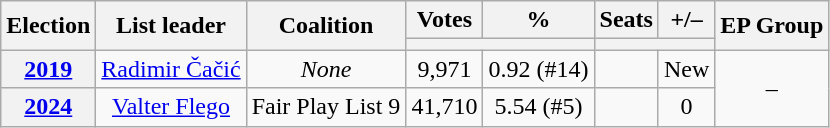<table class="wikitable" style="text-align:center;">
<tr>
<th rowspan=2>Election</th>
<th rowspan=2>List leader</th>
<th rowspan=2>Coalition</th>
<th>Votes</th>
<th>%</th>
<th>Seats</th>
<th>+/–</th>
<th rowspan=2>EP Group</th>
</tr>
<tr>
<th colspan=2></th>
<th colspan=2></th>
</tr>
<tr>
<th><a href='#'>2019</a></th>
<td><a href='#'>Radimir Čačić</a></td>
<td><em>None</em></td>
<td>9,971</td>
<td>0.92 (#14)</td>
<td></td>
<td>New</td>
<td rowspan=2>–</td>
</tr>
<tr>
<th><a href='#'>2024</a></th>
<td><a href='#'>Valter Flego</a></td>
<td>Fair Play List 9</td>
<td>41,710</td>
<td>5.54 (#5)</td>
<td></td>
<td> 0</td>
</tr>
</table>
